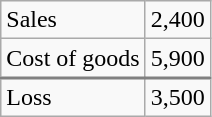<table class="wikitable">
<tr>
<td>Sales</td>
<td>2,400</td>
</tr>
<tr>
<td>Cost of goods</td>
<td>5,900</td>
</tr>
<tr style="border-top: 2px solid gray;">
<td>Loss</td>
<td>3,500</td>
</tr>
</table>
